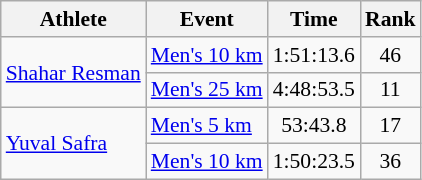<table class="wikitable" style="font-size:90%;">
<tr>
<th>Athlete</th>
<th>Event</th>
<th>Time</th>
<th>Rank</th>
</tr>
<tr align=center>
<td align=left rowspan=2><a href='#'>Shahar Resman</a></td>
<td align=left><a href='#'>Men's 10 km</a></td>
<td>1:51:13.6</td>
<td>46</td>
</tr>
<tr align=center>
<td align=left><a href='#'>Men's 25 km</a></td>
<td>4:48:53.5</td>
<td>11</td>
</tr>
<tr align=center>
<td align=left rowspan=2><a href='#'>Yuval Safra</a></td>
<td align=left><a href='#'>Men's 5 km</a></td>
<td>53:43.8</td>
<td>17</td>
</tr>
<tr align=center>
<td align=left><a href='#'>Men's 10 km</a></td>
<td>1:50:23.5</td>
<td>36</td>
</tr>
</table>
